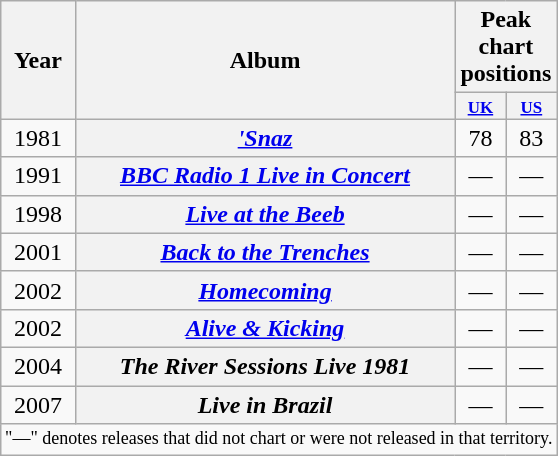<table class="wikitable plainrowheaders" style="text-align:center;">
<tr>
<th rowspan="2">Year</th>
<th rowspan="2">Album</th>
<th colspan="2">Peak chart positions</th>
</tr>
<tr style="font-size:smaller;">
<th style="width:1em;font-size:85%"><a href='#'>UK</a><br></th>
<th style="width:1em;font-size:85%"><a href='#'>US</a><br></th>
</tr>
<tr>
<td>1981</td>
<th scope="row"><em><a href='#'>'Snaz</a></em></th>
<td>78</td>
<td>83</td>
</tr>
<tr>
<td>1991</td>
<th scope="row"><em><a href='#'>BBC Radio 1 Live in Concert</a></em></th>
<td>—</td>
<td>—</td>
</tr>
<tr>
<td>1998</td>
<th scope="row"><em><a href='#'>Live at the Beeb</a></em></th>
<td>—</td>
<td>—</td>
</tr>
<tr>
<td>2001</td>
<th scope="row"><em><a href='#'>Back to the Trenches</a></em></th>
<td>—</td>
<td>—</td>
</tr>
<tr>
<td>2002</td>
<th scope="row"><em><a href='#'>Homecoming</a></em></th>
<td>—</td>
<td>—</td>
</tr>
<tr>
<td>2002</td>
<th scope="row"><em><a href='#'>Alive & Kicking</a></em></th>
<td>—</td>
<td>—</td>
</tr>
<tr>
<td>2004</td>
<th scope="row"><em>The River Sessions Live 1981</em></th>
<td>—</td>
<td>—</td>
</tr>
<tr>
<td>2007</td>
<th scope="row"><em>Live in Brazil</em></th>
<td>—</td>
<td>—</td>
</tr>
<tr>
<td colspan="12" style="text-align:center; font-size:9pt;">"—" denotes releases that did not chart or were not released in that territory.</td>
</tr>
</table>
